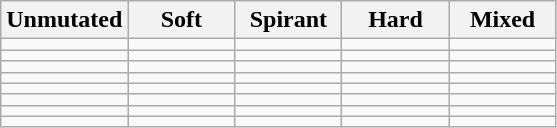<table class="wikitable">
<tr>
<th scope="col" style="width: 4em;">Unmutated</th>
<th scope="col" style="width: 4em;">Soft</th>
<th scope="col" style="width: 4em;">Spirant</th>
<th scope="col" style="width: 4em;">Hard</th>
<th scope="col" style="width: 4em;">Mixed</th>
</tr>
<tr>
<td></td>
<td></td>
<td></td>
<td></td>
<td></td>
</tr>
<tr>
<td></td>
<td></td>
<td></td>
<td></td>
<td></td>
</tr>
<tr>
<td></td>
<td></td>
<td></td>
<td></td>
<td></td>
</tr>
<tr>
<td></td>
<td></td>
<td></td>
<td></td>
<td></td>
</tr>
<tr>
<td></td>
<td></td>
<td></td>
<td></td>
<td></td>
</tr>
<tr>
<td></td>
<td></td>
<td></td>
<td></td>
<td></td>
</tr>
<tr>
<td></td>
<td></td>
<td></td>
<td></td>
<td></td>
</tr>
<tr>
<td></td>
<td></td>
<td></td>
<td></td>
<td></td>
</tr>
</table>
